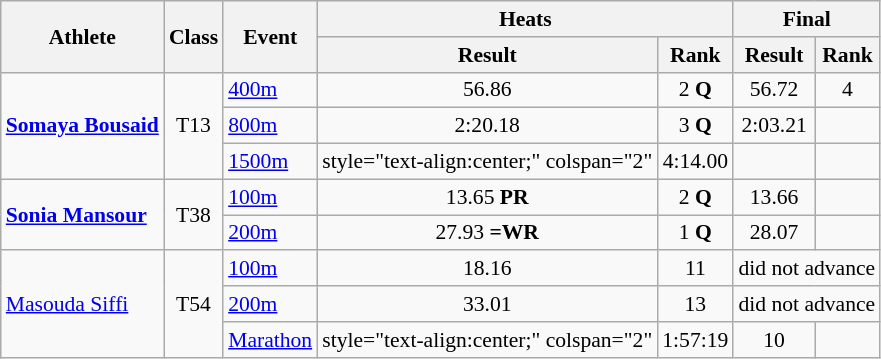<table class=wikitable style="font-size:90%">
<tr>
<th rowspan="2">Athlete</th>
<th rowspan="2">Class</th>
<th rowspan="2">Event</th>
<th colspan="2">Heats</th>
<th colspan="2">Final</th>
</tr>
<tr>
<th>Result</th>
<th>Rank</th>
<th>Result</th>
<th>Rank</th>
</tr>
<tr>
<td rowspan="3"><strong><a href='#'>Somaya Bousaid</a></strong></td>
<td rowspan="3" style="text-align:center;">T13</td>
<td><a href='#'>400m</a></td>
<td style="text-align:center;">56.86</td>
<td style="text-align:center;">2 <strong>Q</strong></td>
<td style="text-align:center;">56.72</td>
<td style="text-align:center;">4</td>
</tr>
<tr>
<td><a href='#'>800m</a></td>
<td style="text-align:center;">2:20.18</td>
<td style="text-align:center;">3 <strong>Q</strong></td>
<td style="text-align:center;">2:03.21</td>
<td style="text-align:center;"></td>
</tr>
<tr>
<td><a href='#'>1500m</a></td>
<td>style="text-align:center;" colspan="2" </td>
<td style="text-align:center;">4:14.00</td>
<td style="text-align:center;"></td>
</tr>
<tr>
<td rowspan="2"><strong><a href='#'>Sonia Mansour</a></strong></td>
<td rowspan="2" style="text-align:center;">T38</td>
<td><a href='#'>100m</a></td>
<td style="text-align:center;">13.65 <strong>PR</strong></td>
<td style="text-align:center;">2 <strong>Q</strong></td>
<td style="text-align:center;">13.66</td>
<td style="text-align:center;"></td>
</tr>
<tr>
<td><a href='#'>200m</a></td>
<td style="text-align:center;">27.93 <strong>=WR</strong></td>
<td style="text-align:center;">1 <strong>Q</strong></td>
<td style="text-align:center;">28.07</td>
<td style="text-align:center;"></td>
</tr>
<tr>
<td rowspan="3"><a href='#'>Masouda Siffi</a></td>
<td rowspan="3" style="text-align:center;">T54</td>
<td><a href='#'>100m</a></td>
<td style="text-align:center;">18.16</td>
<td style="text-align:center;">11</td>
<td style="text-align:center;" colspan="2">did not advance</td>
</tr>
<tr>
<td><a href='#'>200m</a></td>
<td style="text-align:center;">33.01</td>
<td style="text-align:center;">13</td>
<td style="text-align:center;" colspan="2">did not advance</td>
</tr>
<tr>
<td><a href='#'>Marathon</a></td>
<td>style="text-align:center;" colspan="2" </td>
<td style="text-align:center;">1:57:19</td>
<td style="text-align:center;">10</td>
</tr>
</table>
